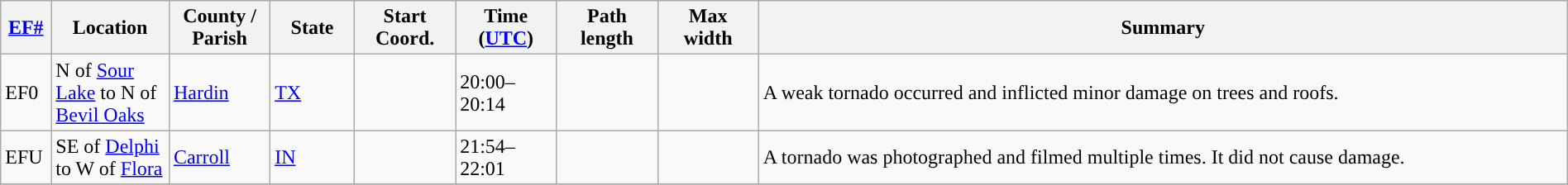<table class="wikitable sortable" style="width:100%;">
<tr>
<th scope="col"  style="width:3%; text-align:center;"><a href='#'>EF#</a></th>
<th scope="col"  style="width:7%; text-align:center;" class="unsortable">Location</th>
<th scope="col"  style="width:6%; text-align:center;" class="unsortable">County / Parish</th>
<th scope="col"  style="width:5%; text-align:center;">State</th>
<th scope="col"  style="width:6%; text-align:center;">Start Coord.</th>
<th scope="col"  style="width:6%; text-align:center;">Time (<a href='#'>UTC</a>)</th>
<th scope="col"  style="width:6%; text-align:center;">Path length</th>
<th scope="col"  style="width:6%; text-align:center;">Max width</th>
<th scope="col" class="unsortable" style="width:48%; text-align:center;">Summary</th>
</tr>
<tr>
<td>EF0</td>
<td>N of <a href='#'>Sour Lake</a> to N of <a href='#'>Bevil Oaks</a></td>
<td><a href='#'>Hardin</a></td>
<td><a href='#'>TX</a></td>
<td></td>
<td>20:00–20:14</td>
<td></td>
<td></td>
<td>A weak tornado occurred and inflicted minor damage on trees and roofs.</td>
</tr>
<tr>
<td>EFU</td>
<td>SE of <a href='#'>Delphi</a> to W of <a href='#'>Flora</a></td>
<td><a href='#'>Carroll</a></td>
<td><a href='#'>IN</a></td>
<td></td>
<td>21:54–22:01</td>
<td></td>
<td></td>
<td>A tornado was photographed and filmed multiple times. It did not cause damage.</td>
</tr>
<tr>
</tr>
</table>
